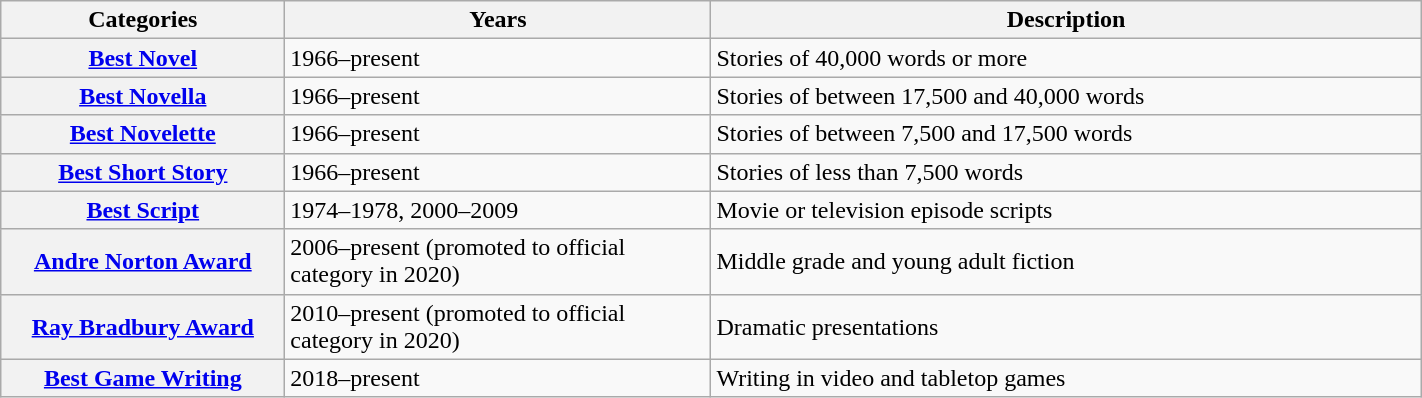<table class="wikitable plainrowheaders" width="75%" cellpadding="5" style="margin: 1em auto 1em auto">
<tr>
<th width="20%" scope="col">Categories</th>
<th width="30%" scope="col" align="center">Years</th>
<th width="50%" scope="col">Description</th>
</tr>
<tr>
<th scope="row" align="center"><a href='#'>Best Novel</a></th>
<td>1966–present</td>
<td>Stories of 40,000 words or more</td>
</tr>
<tr>
<th scope="row" align="center"><a href='#'>Best Novella</a></th>
<td>1966–present</td>
<td>Stories of between 17,500 and 40,000 words</td>
</tr>
<tr>
<th scope="row" align="center"><a href='#'>Best Novelette</a></th>
<td>1966–present</td>
<td>Stories of between 7,500 and 17,500 words</td>
</tr>
<tr>
<th scope="row" align="center"><a href='#'>Best Short Story</a></th>
<td>1966–present</td>
<td>Stories of less than 7,500 words</td>
</tr>
<tr>
<th scope="row" align="center"><a href='#'>Best Script</a></th>
<td>1974–1978, 2000–2009</td>
<td>Movie or television episode scripts</td>
</tr>
<tr>
<th scope="row" align="center"><a href='#'>Andre Norton Award</a></th>
<td>2006–present (promoted to official category in 2020)</td>
<td>Middle grade and young adult fiction</td>
</tr>
<tr>
<th scope="row" align="center"><a href='#'>Ray Bradbury Award</a></th>
<td>2010–present (promoted to official category in 2020)</td>
<td>Dramatic presentations</td>
</tr>
<tr>
<th scope="row" align="center"><a href='#'>Best Game Writing</a></th>
<td>2018–present</td>
<td>Writing in video and tabletop games</td>
</tr>
</table>
